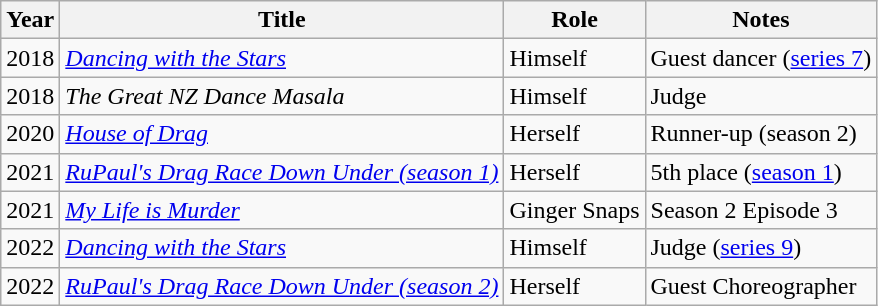<table class="wikitable sortable">
<tr>
<th>Year</th>
<th>Title</th>
<th>Role</th>
<th class="unsortable">Notes</th>
</tr>
<tr>
<td>2018</td>
<td><em><a href='#'>Dancing with the Stars</a></em></td>
<td>Himself</td>
<td>Guest dancer (<a href='#'>series 7</a>)</td>
</tr>
<tr>
<td>2018</td>
<td><em>The Great NZ Dance Masala</em></td>
<td>Himself</td>
<td>Judge</td>
</tr>
<tr>
<td>2020</td>
<td><em><a href='#'>House of Drag</a></em></td>
<td>Herself</td>
<td>Runner-up (season 2)</td>
</tr>
<tr>
<td>2021</td>
<td><em><a href='#'>RuPaul's Drag Race Down Under (season 1)</a></em></td>
<td>Herself</td>
<td>5th place (<a href='#'>season 1</a>)</td>
</tr>
<tr>
<td>2021</td>
<td><em> <a href='#'>My Life is Murder</a></em></td>
<td>Ginger Snaps</td>
<td>Season 2 Episode 3</td>
</tr>
<tr>
<td>2022</td>
<td><em><a href='#'>Dancing with the Stars</a></em></td>
<td>Himself</td>
<td>Judge (<a href='#'>series 9</a>)</td>
</tr>
<tr>
<td>2022</td>
<td><em><a href='#'>RuPaul's Drag Race Down Under (season 2)</a></em></td>
<td>Herself</td>
<td>Guest Choreographer</td>
</tr>
</table>
